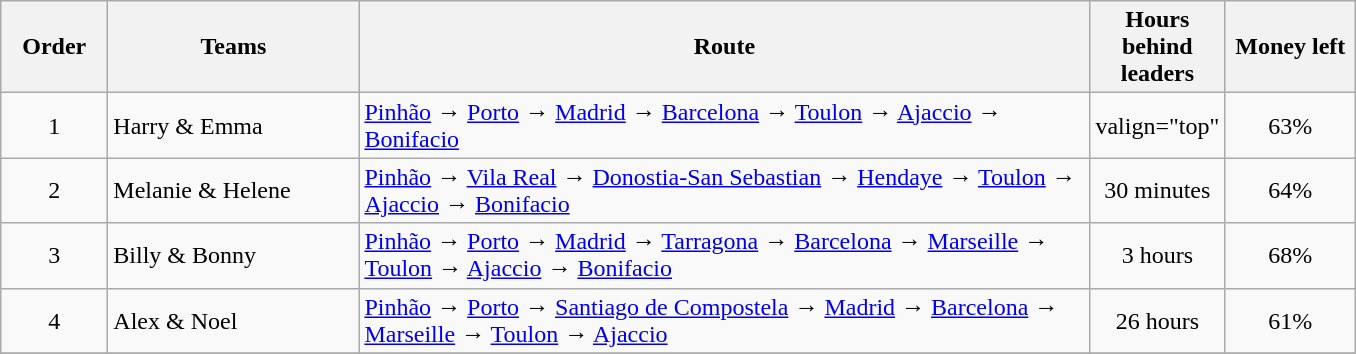<table class="wikitable sortable" style="text-align:center">
<tr>
<th style="width:4em">Order</th>
<th style="width:10em">Teams</th>
<th style="width:30em">Route</th>
<th style="width:5em">Hours behind leaders</th>
<th style="width:5em">Money left</th>
</tr>
<tr>
<td>1</td>
<td style="text-align:left">Harry & Emma</td>
<td style="text-align:left"><a href='#'>Pinhão</a>  → <a href='#'>Porto</a>   → <a href='#'>Madrid</a>  → <a href='#'>Barcelona</a>   → <a href='#'>Toulon</a>  → <a href='#'>Ajaccio</a>  → <a href='#'>Bonifacio</a></td>
<td>valign="top" </td>
<td>63%</td>
</tr>
<tr>
<td>2</td>
<td style="text-align:left">Melanie & Helene</td>
<td style="text-align:left"><a href='#'>Pinhão</a>   → <a href='#'>Vila Real</a>  → <a href='#'>Donostia-San Sebastian</a>  → <a href='#'>Hendaye</a>    → <a href='#'>Toulon</a>  → <a href='#'>Ajaccio</a>  → <a href='#'>Bonifacio</a></td>
<td>30 minutes</td>
<td>64%</td>
</tr>
<tr>
<td>3</td>
<td style="text-align:left">Billy & Bonny</td>
<td style="text-align:left"><a href='#'>Pinhão</a>   → <a href='#'>Porto</a>  → <a href='#'>Madrid</a>  → <a href='#'>Tarragona</a>  → <a href='#'>Barcelona</a>  → <a href='#'>Marseille</a>  → <a href='#'>Toulon</a>  → <a href='#'>Ajaccio</a>    → <a href='#'>Bonifacio</a></td>
<td>3 hours</td>
<td>68%</td>
</tr>
<tr>
<td>4</td>
<td style="text-align:left">Alex & Noel</td>
<td style="text-align:left"><a href='#'>Pinhão</a>   → <a href='#'>Porto</a>  → <a href='#'>Santiago de Compostela</a>  → <a href='#'>Madrid</a> → <a href='#'>Barcelona</a>  → <a href='#'>Marseille</a> → <a href='#'>Toulon</a>  → <a href='#'>Ajaccio</a></td>
<td>26 hours</td>
<td>61%</td>
</tr>
<tr>
</tr>
</table>
